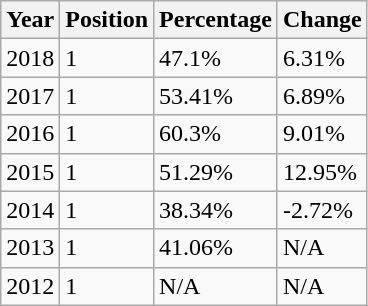<table class="wikitable">
<tr>
<th>Year</th>
<th>Position</th>
<th>Percentage</th>
<th>Change</th>
</tr>
<tr>
<td>2018</td>
<td>1</td>
<td>47.1%</td>
<td> 6.31%</td>
</tr>
<tr>
<td>2017</td>
<td>1</td>
<td>53.41%</td>
<td> 6.89%</td>
</tr>
<tr>
<td>2016</td>
<td>1</td>
<td>60.3%</td>
<td> 9.01%</td>
</tr>
<tr>
<td>2015</td>
<td>1</td>
<td>51.29%</td>
<td> 12.95%</td>
</tr>
<tr>
<td>2014</td>
<td>1</td>
<td>38.34%</td>
<td> -2.72%</td>
</tr>
<tr>
<td>2013</td>
<td>1</td>
<td>41.06%</td>
<td>N/A</td>
</tr>
<tr>
<td>2012</td>
<td>1</td>
<td>N/A</td>
<td>N/A</td>
</tr>
</table>
